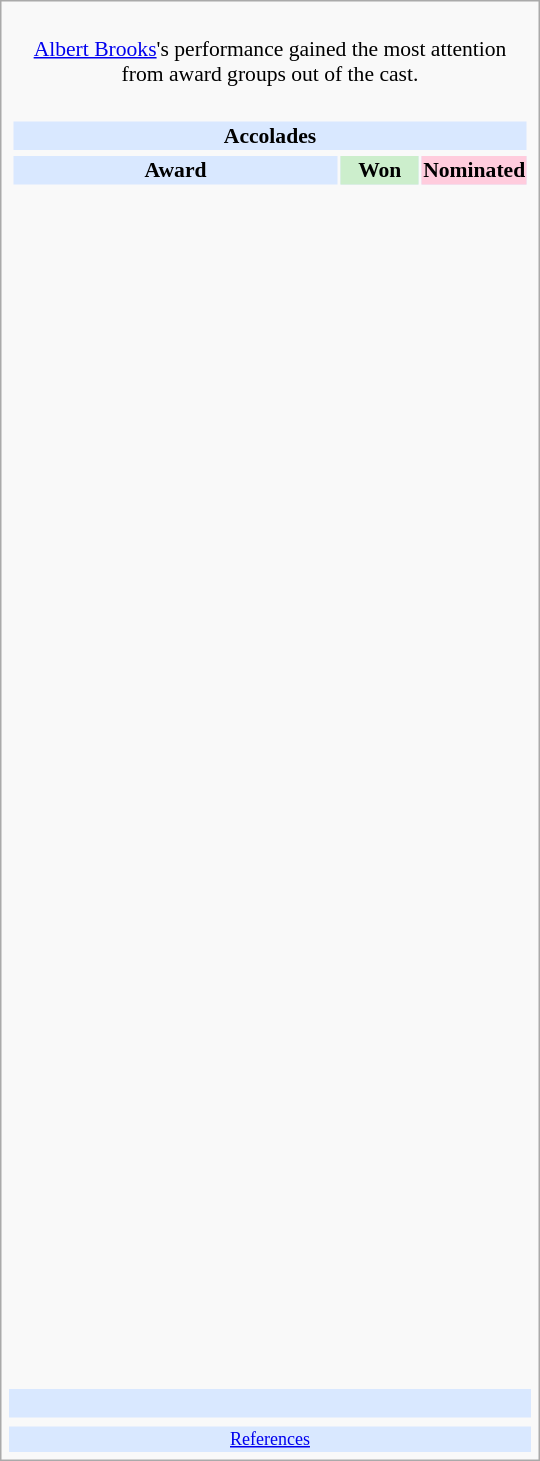<table class="infobox" style="width: 25em; text-align: left; font-size: 90%; vertical-align: middle;">
<tr>
<td colspan="5" style="text-align:center;"><br><a href='#'>Albert Brooks</a>'s performance gained the most attention from award groups out of the cast.</td>
</tr>
<tr>
<td colspan=3><br><table class="collapsible collapsed" width=100%>
<tr>
<th colspan=3 style="background-color: #D9E8FF; text-align: center;">Accolades</th>
</tr>
<tr>
</tr>
<tr style="background:#d9e8ff; text-align:center;">
<td style="text-align:center;"><strong>Award</strong></td>
<td style="text-align:center; background:#cec; text-size:0.9em; width:50px;"><strong>Won</strong></td>
<td style="text-align:center; background:#fcd; text-size:0.9em; width:50px;"><strong>Nominated</strong></td>
</tr>
<tr>
<td style="text-align:center;"><br></td>
<td></td>
<td></td>
</tr>
<tr>
<td style="text-align:center;"><br></td>
<td></td>
<td></td>
</tr>
<tr>
<td style="text-align:center;"><br></td>
<td></td>
<td></td>
</tr>
<tr>
<td style="text-align:center;"><br></td>
<td></td>
<td></td>
</tr>
<tr>
<td style="text-align:center;"><br></td>
<td></td>
<td></td>
</tr>
<tr>
<td style="text-align:center;"><br></td>
<td></td>
<td></td>
</tr>
<tr>
<td style="text-align:center;"><br></td>
<td></td>
<td></td>
</tr>
<tr>
<td style="text-align:center;"><br></td>
<td></td>
<td></td>
</tr>
<tr>
<td style="text-align:center;"><br></td>
<td></td>
<td></td>
</tr>
<tr>
<td style="text-align:center;"><br></td>
<td></td>
<td></td>
</tr>
<tr>
<td style="text-align:center;"><br></td>
<td></td>
<td></td>
</tr>
<tr>
<td style="text-align:center;"><br></td>
<td></td>
<td></td>
</tr>
<tr>
<td style="text-align:center;"><br></td>
<td></td>
<td></td>
</tr>
<tr>
<td style="text-align:center;"><br></td>
<td></td>
<td></td>
</tr>
<tr>
<td style="text-align:center;"><br></td>
<td></td>
<td></td>
</tr>
<tr>
<td style="text-align:center;"><br></td>
<td></td>
<td></td>
</tr>
<tr>
<td style="text-align:center;"><br></td>
<td></td>
<td></td>
</tr>
<tr>
<td style="text-align:center;"><br></td>
<td></td>
<td></td>
</tr>
<tr>
<td style="text-align:center;"><br></td>
<td></td>
<td></td>
</tr>
<tr>
<td style="text-align:center;"><br></td>
<td></td>
<td></td>
</tr>
<tr>
<td style="text-align:center;"><br></td>
<td></td>
<td></td>
</tr>
<tr>
<td style="text-align:center;"><br></td>
<td></td>
<td></td>
</tr>
<tr>
<td style="text-align:center;"><br></td>
<td></td>
<td></td>
</tr>
<tr>
<td style="text-align:center;"><br></td>
<td></td>
<td></td>
</tr>
<tr>
<td style="text-align:center;"><br></td>
<td></td>
<td></td>
</tr>
<tr>
<td style="text-align:center;"><br></td>
<td></td>
<td></td>
</tr>
<tr>
<td style="text-align:center;"><br></td>
<td></td>
<td></td>
</tr>
<tr>
<td style="text-align:center;"><br></td>
<td></td>
<td></td>
</tr>
<tr>
<td style="text-align:center;"><br></td>
<td></td>
<td></td>
</tr>
<tr>
<td style="text-align:center;"><br></td>
<td></td>
<td></td>
</tr>
<tr>
<td style="text-align:center;"><br></td>
<td></td>
<td></td>
</tr>
<tr>
<td style="text-align:center;"><br></td>
<td></td>
<td></td>
</tr>
<tr>
<td style="text-align:center;"><br></td>
<td></td>
<td></td>
</tr>
<tr>
<td style="text-align:center;"><br></td>
<td></td>
<td></td>
</tr>
<tr>
<td style="text-align:center;"><br></td>
<td></td>
<td></td>
</tr>
<tr>
<td style="text-align:center;"><br></td>
<td></td>
<td></td>
</tr>
<tr>
<td style="text-align:center;"><br></td>
<td></td>
<td></td>
</tr>
<tr>
<td style="text-align:center;"><br></td>
<td></td>
<td></td>
</tr>
</table>
</td>
</tr>
<tr style="background:#d9e8ff;">
<td style="text-align:center;" colspan="3"><br></td>
</tr>
<tr>
<td></td>
<td></td>
<td></td>
</tr>
<tr style="background:#d9e8ff;">
<td colspan="3" style="font-size: smaller; text-align:center;"><a href='#'>References</a></td>
</tr>
</table>
